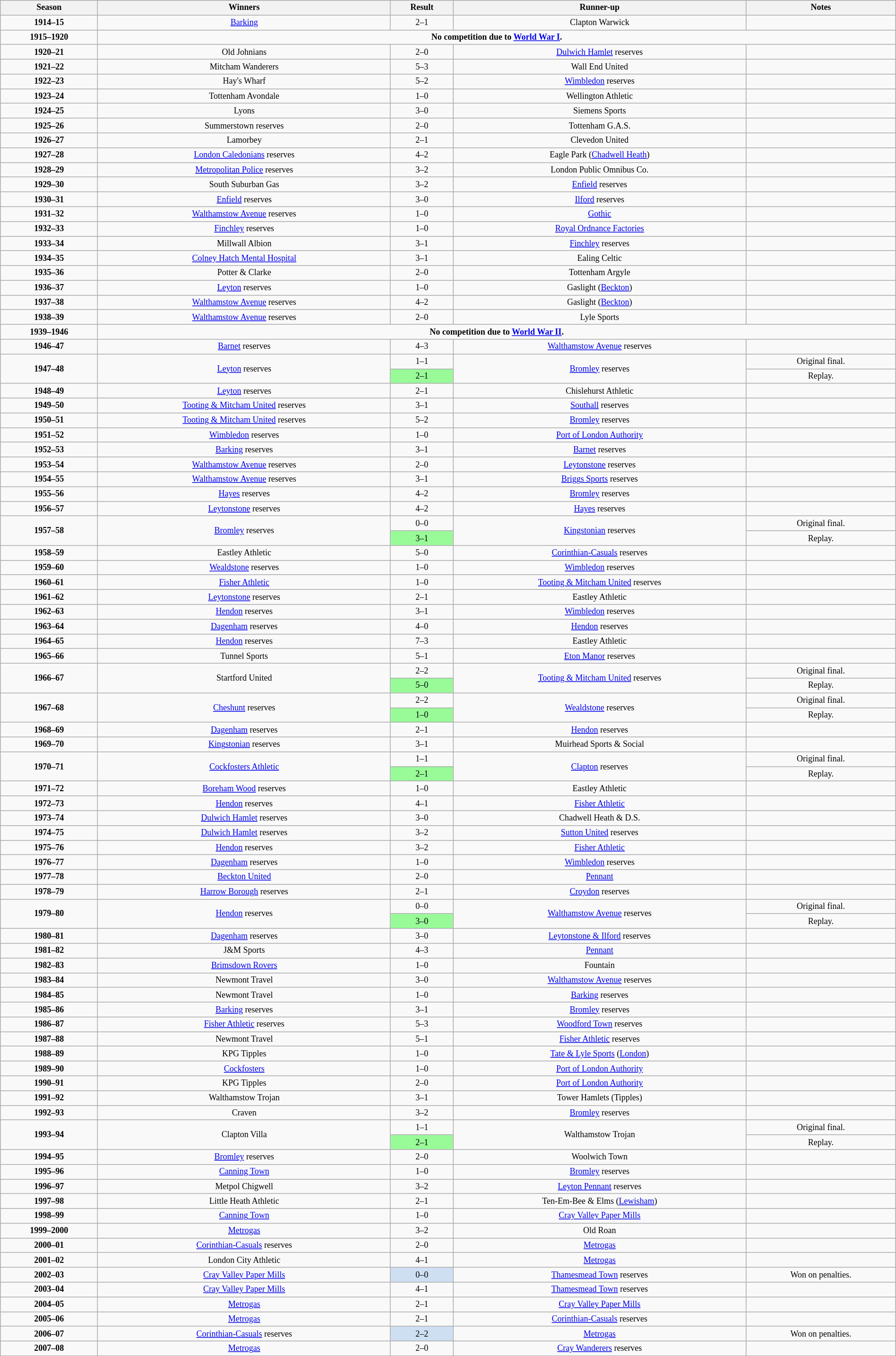<table class="wikitable" style="text-align: center; width: 100%; font-size: 12px">
<tr>
<th>Season</th>
<th>Winners</th>
<th>Result</th>
<th>Runner-up</th>
<th>Notes</th>
</tr>
<tr>
<td><strong>1914–15</strong></td>
<td><a href='#'>Barking</a></td>
<td>2–1</td>
<td>Clapton Warwick</td>
<td></td>
</tr>
<tr>
<td><strong>1915–1920</strong></td>
<td colspan=4><strong>No competition due to <a href='#'>World War I</a>.</strong></td>
</tr>
<tr>
<td><strong>1920–21</strong></td>
<td>Old Johnians</td>
<td>2–0</td>
<td><a href='#'>Dulwich Hamlet</a> reserves</td>
<td></td>
</tr>
<tr>
<td><strong>1921–22</strong></td>
<td>Mitcham Wanderers</td>
<td>5–3</td>
<td>Wall End United</td>
<td></td>
</tr>
<tr>
<td><strong>1922–23</strong></td>
<td>Hay's Wharf</td>
<td>5–2</td>
<td><a href='#'>Wimbledon</a> reserves</td>
<td></td>
</tr>
<tr>
<td><strong>1923–24</strong></td>
<td>Tottenham Avondale</td>
<td>1–0</td>
<td>Wellington Athletic</td>
<td></td>
</tr>
<tr>
<td><strong>1924–25</strong></td>
<td>Lyons</td>
<td>3–0</td>
<td>Siemens Sports</td>
<td></td>
</tr>
<tr>
<td><strong>1925–26</strong></td>
<td>Summerstown reserves</td>
<td>2–0</td>
<td>Tottenham G.A.S.</td>
<td></td>
</tr>
<tr>
<td><strong>1926–27</strong></td>
<td>Lamorbey</td>
<td>2–1</td>
<td>Clevedon United</td>
<td></td>
</tr>
<tr>
<td><strong>1927–28</strong></td>
<td><a href='#'>London Caledonians</a> reserves</td>
<td>4–2</td>
<td>Eagle Park (<a href='#'>Chadwell Heath</a>)</td>
<td></td>
</tr>
<tr>
<td><strong>1928–29</strong></td>
<td><a href='#'>Metropolitan Police</a> reserves</td>
<td>3–2</td>
<td>London Public Omnibus Co.</td>
<td></td>
</tr>
<tr>
<td><strong>1929–30</strong></td>
<td>South Suburban Gas</td>
<td>3–2</td>
<td><a href='#'>Enfield</a> reserves</td>
<td></td>
</tr>
<tr>
<td><strong>1930–31</strong></td>
<td><a href='#'>Enfield</a> reserves</td>
<td>3–0</td>
<td><a href='#'>Ilford</a> reserves</td>
<td></td>
</tr>
<tr>
<td><strong>1931–32</strong></td>
<td><a href='#'>Walthamstow Avenue</a> reserves</td>
<td>1–0</td>
<td><a href='#'>Gothic</a></td>
<td></td>
</tr>
<tr>
<td><strong>1932–33</strong></td>
<td><a href='#'>Finchley</a> reserves</td>
<td>1–0</td>
<td><a href='#'>Royal Ordnance Factories</a></td>
<td></td>
</tr>
<tr>
<td><strong>1933–34</strong></td>
<td>Millwall Albion</td>
<td>3–1</td>
<td><a href='#'>Finchley</a> reserves</td>
<td></td>
</tr>
<tr>
<td><strong>1934–35</strong></td>
<td><a href='#'>Colney Hatch Mental Hospital</a></td>
<td>3–1</td>
<td>Ealing Celtic</td>
<td></td>
</tr>
<tr>
<td><strong>1935–36</strong></td>
<td>Potter & Clarke</td>
<td>2–0</td>
<td>Tottenham Argyle</td>
<td></td>
</tr>
<tr>
<td><strong>1936–37</strong></td>
<td><a href='#'>Leyton</a> reserves</td>
<td>1–0</td>
<td>Gaslight (<a href='#'>Beckton</a>)</td>
<td></td>
</tr>
<tr>
<td><strong>1937–38</strong></td>
<td><a href='#'>Walthamstow Avenue</a> reserves</td>
<td>4–2</td>
<td>Gaslight (<a href='#'>Beckton</a>)</td>
<td></td>
</tr>
<tr>
<td><strong>1938–39</strong></td>
<td><a href='#'>Walthamstow Avenue</a> reserves</td>
<td>2–0</td>
<td>Lyle Sports</td>
<td></td>
</tr>
<tr>
<td><strong>1939–1946</strong></td>
<td colspan=4><strong>No competition due to <a href='#'>World War II</a>.</strong></td>
</tr>
<tr>
<td><strong>1946–47</strong></td>
<td><a href='#'>Barnet</a> reserves</td>
<td>4–3</td>
<td><a href='#'>Walthamstow Avenue</a> reserves</td>
<td></td>
</tr>
<tr>
<td rowspan=2><strong>1947–48</strong></td>
<td rowspan=2><a href='#'>Leyton</a> reserves</td>
<td>1–1</td>
<td rowspan=2><a href='#'>Bromley</a> reserves</td>
<td>Original final.</td>
</tr>
<tr>
<td style="background-color:#98FB98">2–1</td>
<td>Replay.</td>
</tr>
<tr>
<td><strong>1948–49</strong></td>
<td><a href='#'>Leyton</a> reserves</td>
<td>2–1</td>
<td>Chislehurst Athletic</td>
<td></td>
</tr>
<tr>
<td><strong>1949–50</strong></td>
<td><a href='#'>Tooting & Mitcham United</a> reserves</td>
<td>3–1</td>
<td><a href='#'>Southall</a> reserves</td>
<td></td>
</tr>
<tr>
<td><strong>1950–51</strong></td>
<td><a href='#'>Tooting & Mitcham United</a> reserves</td>
<td>5–2</td>
<td><a href='#'>Bromley</a> reserves</td>
<td></td>
</tr>
<tr>
<td><strong>1951–52</strong></td>
<td><a href='#'>Wimbledon</a> reserves</td>
<td>1–0</td>
<td><a href='#'>Port of London Authority</a></td>
<td></td>
</tr>
<tr>
<td><strong>1952–53</strong></td>
<td><a href='#'>Barking</a> reserves</td>
<td>3–1</td>
<td><a href='#'>Barnet</a> reserves</td>
<td></td>
</tr>
<tr>
<td><strong>1953–54</strong></td>
<td><a href='#'>Walthamstow Avenue</a> reserves</td>
<td>2–0</td>
<td><a href='#'>Leytonstone</a> reserves</td>
<td></td>
</tr>
<tr>
<td><strong>1954–55</strong></td>
<td><a href='#'>Walthamstow Avenue</a> reserves</td>
<td>3–1</td>
<td><a href='#'>Briggs Sports</a> reserves</td>
<td></td>
</tr>
<tr>
<td><strong>1955–56</strong></td>
<td><a href='#'>Hayes</a> reserves</td>
<td>4–2</td>
<td><a href='#'>Bromley</a> reserves</td>
<td></td>
</tr>
<tr>
<td><strong>1956–57</strong></td>
<td><a href='#'>Leytonstone</a> reserves</td>
<td>4–2</td>
<td><a href='#'>Hayes</a> reserves</td>
<td></td>
</tr>
<tr>
<td rowspan=2><strong>1957–58</strong></td>
<td rowspan=2><a href='#'>Bromley</a> reserves</td>
<td>0–0</td>
<td rowspan=2><a href='#'>Kingstonian</a> reserves</td>
<td>Original final.</td>
</tr>
<tr>
<td style="background-color:#98FB98">3–1</td>
<td>Replay.</td>
</tr>
<tr>
<td><strong>1958–59</strong></td>
<td>Eastley Athletic</td>
<td>5–0</td>
<td><a href='#'>Corinthian-Casuals</a> reserves</td>
<td></td>
</tr>
<tr>
<td><strong>1959–60</strong></td>
<td><a href='#'>Wealdstone</a> reserves</td>
<td>1–0</td>
<td><a href='#'>Wimbledon</a> reserves</td>
<td></td>
</tr>
<tr>
<td><strong>1960–61</strong></td>
<td><a href='#'>Fisher Athletic</a></td>
<td>1–0</td>
<td><a href='#'>Tooting & Mitcham United</a> reserves</td>
<td></td>
</tr>
<tr>
<td><strong>1961–62</strong></td>
<td><a href='#'>Leytonstone</a> reserves</td>
<td>2–1</td>
<td>Eastley Athletic</td>
<td></td>
</tr>
<tr>
<td><strong>1962–63</strong></td>
<td><a href='#'>Hendon</a> reserves</td>
<td>3–1</td>
<td><a href='#'>Wimbledon</a> reserves</td>
<td></td>
</tr>
<tr>
<td><strong>1963–64</strong></td>
<td><a href='#'>Dagenham</a> reserves</td>
<td>4–0</td>
<td><a href='#'>Hendon</a> reserves</td>
<td></td>
</tr>
<tr>
<td><strong>1964–65</strong></td>
<td><a href='#'>Hendon</a> reserves</td>
<td>7–3</td>
<td>Eastley Athletic</td>
<td></td>
</tr>
<tr>
<td><strong>1965–66</strong></td>
<td>Tunnel Sports</td>
<td>5–1</td>
<td><a href='#'>Eton Manor</a> reserves</td>
<td></td>
</tr>
<tr>
<td rowspan=2><strong>1966–67</strong></td>
<td rowspan=2>Startford United</td>
<td>2–2</td>
<td rowspan=2><a href='#'>Tooting & Mitcham United</a> reserves</td>
<td>Original final.</td>
</tr>
<tr>
<td style="background-color:#98FB98">5–0</td>
<td>Replay.</td>
</tr>
<tr>
<td rowspan=2><strong>1967–68</strong></td>
<td rowspan=2><a href='#'>Cheshunt</a> reserves</td>
<td>2–2</td>
<td rowspan=2><a href='#'>Wealdstone</a> reserves</td>
<td>Original final.</td>
</tr>
<tr>
<td style="background-color:#98FB98">1–0</td>
<td>Replay.</td>
</tr>
<tr>
<td><strong>1968–69</strong></td>
<td><a href='#'>Dagenham</a> reserves</td>
<td>2–1</td>
<td><a href='#'>Hendon</a> reserves</td>
<td></td>
</tr>
<tr>
<td><strong>1969–70</strong></td>
<td><a href='#'>Kingstonian</a> reserves</td>
<td>3–1</td>
<td>Muirhead Sports & Social</td>
<td></td>
</tr>
<tr>
<td rowspan=2><strong>1970–71</strong></td>
<td rowspan=2><a href='#'>Cockfosters Athletic</a></td>
<td>1–1</td>
<td rowspan=2><a href='#'>Clapton</a> reserves</td>
<td>Original final.</td>
</tr>
<tr>
<td style="background-color:#98FB98">2–1</td>
<td>Replay.</td>
</tr>
<tr>
<td><strong>1971–72</strong></td>
<td><a href='#'>Boreham Wood</a> reserves</td>
<td>1–0</td>
<td>Eastley Athletic</td>
<td></td>
</tr>
<tr>
<td><strong>1972–73</strong></td>
<td><a href='#'>Hendon</a> reserves</td>
<td>4–1</td>
<td><a href='#'>Fisher Athletic</a></td>
<td></td>
</tr>
<tr>
<td><strong>1973–74</strong></td>
<td><a href='#'>Dulwich Hamlet</a> reserves</td>
<td>3–0</td>
<td>Chadwell Heath & D.S.</td>
<td></td>
</tr>
<tr>
<td><strong>1974–75</strong></td>
<td><a href='#'>Dulwich Hamlet</a> reserves</td>
<td>3–2</td>
<td><a href='#'>Sutton United</a> reserves</td>
<td></td>
</tr>
<tr>
<td><strong>1975–76</strong></td>
<td><a href='#'>Hendon</a> reserves</td>
<td>3–2</td>
<td><a href='#'>Fisher Athletic</a></td>
<td></td>
</tr>
<tr>
<td><strong>1976–77</strong></td>
<td><a href='#'>Dagenham</a> reserves</td>
<td>1–0</td>
<td><a href='#'>Wimbledon</a> reserves</td>
<td></td>
</tr>
<tr>
<td><strong>1977–78</strong></td>
<td><a href='#'>Beckton United</a></td>
<td>2–0</td>
<td><a href='#'>Pennant</a></td>
<td></td>
</tr>
<tr>
<td><strong>1978–79</strong></td>
<td><a href='#'>Harrow Borough</a> reserves</td>
<td>2–1</td>
<td><a href='#'>Croydon</a> reserves</td>
<td></td>
</tr>
<tr>
<td rowspan=2><strong>1979–80</strong></td>
<td rowspan=2><a href='#'>Hendon</a> reserves</td>
<td>0–0</td>
<td rowspan=2><a href='#'>Walthamstow Avenue</a> reserves</td>
<td>Original final.</td>
</tr>
<tr>
<td style="background-color:#98FB98">3–0</td>
<td>Replay.</td>
</tr>
<tr>
<td><strong>1980–81</strong></td>
<td><a href='#'>Dagenham</a> reserves</td>
<td>3–0</td>
<td><a href='#'>Leytonstone & Ilford</a> reserves</td>
<td></td>
</tr>
<tr>
<td><strong>1981–82</strong></td>
<td>J&M Sports</td>
<td>4–3</td>
<td><a href='#'>Pennant</a></td>
<td></td>
</tr>
<tr>
<td><strong>1982–83</strong></td>
<td><a href='#'>Brimsdown Rovers</a></td>
<td>1–0</td>
<td>Fountain</td>
<td></td>
</tr>
<tr>
<td><strong>1983–84</strong></td>
<td>Newmont Travel</td>
<td>3–0</td>
<td><a href='#'>Walthamstow Avenue</a> reserves</td>
<td></td>
</tr>
<tr>
<td><strong>1984–85</strong></td>
<td>Newmont Travel</td>
<td>1–0</td>
<td><a href='#'>Barking</a> reserves</td>
<td></td>
</tr>
<tr>
<td><strong>1985–86</strong></td>
<td><a href='#'>Barking</a> reserves</td>
<td>3–1</td>
<td><a href='#'>Bromley</a> reserves</td>
<td></td>
</tr>
<tr>
<td><strong>1986–87</strong></td>
<td><a href='#'>Fisher Athletic</a> reserves</td>
<td>5–3</td>
<td><a href='#'>Woodford Town</a> reserves</td>
<td></td>
</tr>
<tr>
<td><strong>1987–88</strong></td>
<td>Newmont Travel</td>
<td>5–1</td>
<td><a href='#'>Fisher Athletic</a> reserves</td>
<td></td>
</tr>
<tr>
<td><strong>1988–89</strong></td>
<td>KPG Tipples</td>
<td>1–0</td>
<td><a href='#'>Tate & Lyle Sports</a> (<a href='#'>London</a>)</td>
<td></td>
</tr>
<tr>
<td><strong>1989–90</strong></td>
<td><a href='#'>Cockfosters</a></td>
<td>1–0</td>
<td><a href='#'>Port of London Authority</a></td>
<td></td>
</tr>
<tr>
<td><strong>1990–91</strong></td>
<td>KPG Tipples</td>
<td>2–0</td>
<td><a href='#'>Port of London Authority</a></td>
<td></td>
</tr>
<tr>
<td><strong>1991–92</strong></td>
<td>Walthamstow Trojan</td>
<td>3–1</td>
<td>Tower Hamlets (Tipples)</td>
<td></td>
</tr>
<tr>
<td><strong>1992–93</strong></td>
<td>Craven</td>
<td>3–2</td>
<td><a href='#'>Bromley</a> reserves</td>
<td></td>
</tr>
<tr>
<td rowspan=2><strong>1993–94</strong></td>
<td rowspan=2>Clapton Villa</td>
<td>1–1</td>
<td rowspan=2>Walthamstow Trojan</td>
<td>Original final.</td>
</tr>
<tr>
<td style="background-color:#98FB98">2–1</td>
<td>Replay.</td>
</tr>
<tr>
<td><strong>1994–95</strong></td>
<td><a href='#'>Bromley</a> reserves</td>
<td>2–0</td>
<td>Woolwich Town</td>
<td></td>
</tr>
<tr>
<td><strong>1995–96</strong></td>
<td><a href='#'>Canning Town</a></td>
<td>1–0</td>
<td><a href='#'>Bromley</a> reserves</td>
<td></td>
</tr>
<tr>
<td><strong>1996–97</strong></td>
<td>Metpol Chigwell</td>
<td>3–2</td>
<td><a href='#'>Leyton Pennant</a> reserves</td>
<td></td>
</tr>
<tr>
<td><strong>1997–98</strong></td>
<td>Little Heath Athletic</td>
<td>2–1</td>
<td>Ten-Em-Bee & Elms (<a href='#'>Lewisham</a>)</td>
<td></td>
</tr>
<tr>
<td><strong>1998–99</strong></td>
<td><a href='#'>Canning Town</a></td>
<td>1–0</td>
<td><a href='#'>Cray Valley Paper Mills</a></td>
<td></td>
</tr>
<tr>
<td><strong>1999–2000</strong></td>
<td><a href='#'>Metrogas</a></td>
<td>3–2</td>
<td>Old Roan</td>
<td></td>
</tr>
<tr>
<td><strong>2000–01</strong></td>
<td><a href='#'>Corinthian-Casuals</a> reserves</td>
<td>2–0</td>
<td><a href='#'>Metrogas</a></td>
<td></td>
</tr>
<tr>
<td><strong>2001–02</strong></td>
<td>London City Athletic</td>
<td>4–1</td>
<td><a href='#'>Metrogas</a></td>
<td></td>
</tr>
<tr>
<td><strong>2002–03</strong></td>
<td><a href='#'>Cray Valley Paper Mills</a></td>
<td style="background-color:#cedff2">0–0</td>
<td><a href='#'>Thamesmead Town</a> reserves</td>
<td>Won on penalties.</td>
</tr>
<tr>
<td><strong>2003–04</strong></td>
<td><a href='#'>Cray Valley Paper Mills</a></td>
<td>4–1</td>
<td><a href='#'>Thamesmead Town</a> reserves</td>
<td></td>
</tr>
<tr>
<td><strong>2004–05</strong></td>
<td><a href='#'>Metrogas</a></td>
<td>2–1</td>
<td><a href='#'>Cray Valley Paper Mills</a></td>
<td></td>
</tr>
<tr>
<td><strong>2005–06</strong></td>
<td><a href='#'>Metrogas</a></td>
<td>2–1</td>
<td><a href='#'>Corinthian-Casuals</a> reserves</td>
<td></td>
</tr>
<tr>
<td><strong>2006–07</strong></td>
<td><a href='#'>Corinthian-Casuals</a> reserves</td>
<td style="background-color:#cedff2">2–2</td>
<td><a href='#'>Metrogas</a></td>
<td>Won on penalties.</td>
</tr>
<tr>
<td><strong>2007–08</strong></td>
<td><a href='#'>Metrogas</a></td>
<td>2–0</td>
<td><a href='#'>Cray Wanderers</a> reserves</td>
<td></td>
</tr>
</table>
